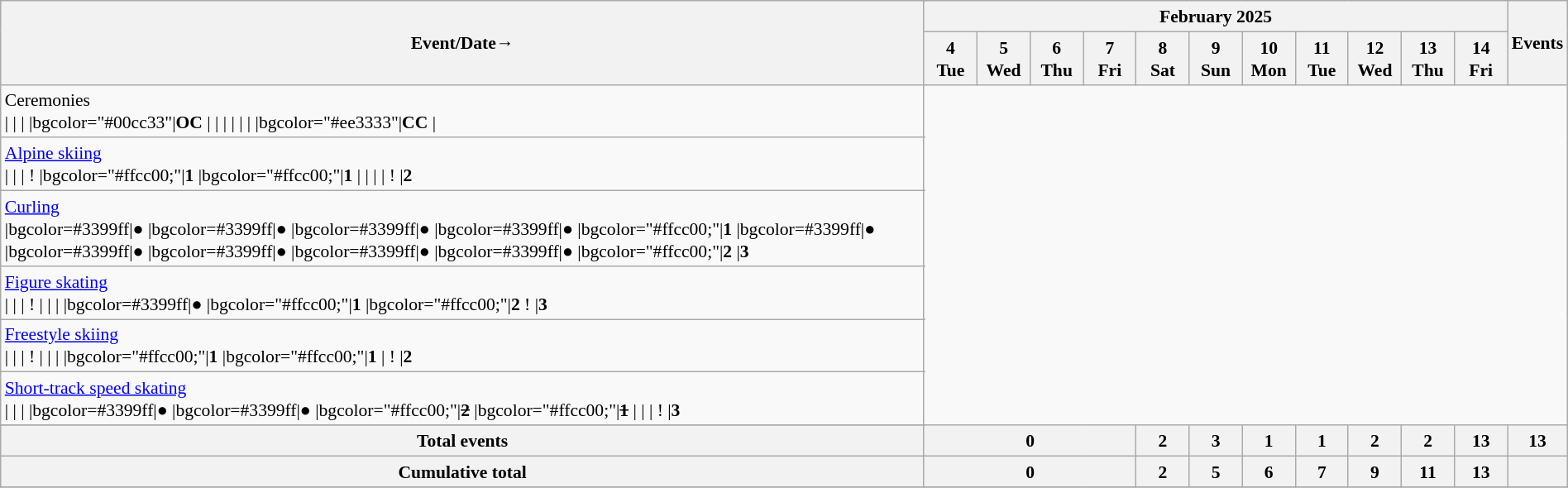<table class="wikitable" style="font-size:90%; line-height:1.25em; margin:0.5em auto; text-align:center">
<tr>
<th colspan=2 rowspan=2>Event/Date→</th>
<th colspan=11>February 2025</th>
<th rowspan=2>Events</th>
</tr>
<tr>
<th style=width:2.5em;>4<br>Tue</th>
<th style=width:2.5em;>5<br>Wed</th>
<th style=width:2.5em;>6<br>Thu</th>
<th style=width:2.5em;>7<br>Fri</th>
<th style=width:2.5em;>8<br>Sat</th>
<th style=width:2.5em;>9<br>Sun</th>
<th style=width:2.5em;>10<br>Mon</th>
<th style=width:2.5em;>11<br>Tue</th>
<th style=width:2.5em;>12<br>Wed</th>
<th style=width:2.5em;>13<br>Thu</th>
<th style=width:2.5em;>14<br>Fri</th>
</tr>
<tr>
<td align=left colspan=2>Ceremonies<br>|
|
|
|bgcolor="#00cc33"|<strong>OC</strong>
|
|
|
|
|
|
|bgcolor="#ee3333"|<strong>CC</strong>
|</td>
</tr>
<tr style="text-align:center;">
<td align=left colspan=2> <a href='#'>Alpine skiing</a><br>|
|
|
!
|bgcolor="#ffcc00;"|<strong>1</strong>
|bgcolor="#ffcc00;"|<strong>1</strong>
|
|
|
|
!
|<strong>2</strong></td>
</tr>
<tr style="text-align:center;">
<td align=left colspan=2> <a href='#'>Curling</a><br>|bgcolor=#3399ff|●
|bgcolor=#3399ff|●
|bgcolor=#3399ff|●
|bgcolor=#3399ff|●
|bgcolor="#ffcc00;"|<strong>1</strong>
|bgcolor=#3399ff|●
|bgcolor=#3399ff|●
|bgcolor=#3399ff|●
|bgcolor=#3399ff|●
|bgcolor=#3399ff|●
|bgcolor="#ffcc00;"|<strong>2</strong>
|<strong>3</strong></td>
</tr>
<tr style="text-align:center;">
<td align=left colspan=2> <a href='#'>Figure skating</a><br>|
|
|
!
|
|
|
|bgcolor=#3399ff|●
|bgcolor="#ffcc00;"|<strong>1</strong>
|bgcolor="#ffcc00;"|<strong>2</strong>
!
|<strong>3</strong></td>
</tr>
<tr>
<td align=left colspan=2> <a href='#'>Freestyle skiing</a><br>|
|
|
!
|
|
|
|bgcolor="#ffcc00;"|<strong>1</strong>
|bgcolor="#ffcc00;"|<strong>1</strong>
|
!
|<strong>2</strong></td>
</tr>
<tr style="text-align:center;">
<td align=left colspan=2> <a href='#'>Short-track speed skating</a><br>|
|
|
|bgcolor=#3399ff|●
|bgcolor=#3399ff|●
|bgcolor="#ffcc00;"|<strong><s>2</s></strong>
|bgcolor="#ffcc00;"|<strong><s>1</s></strong>
|
|
|
!
|<strong>3</strong></td>
</tr>
<tr style="text-align:center;">
</tr>
<tr>
<th colspan=2>Total events</th>
<th colspan=4>0</th>
<th>2</th>
<th>3</th>
<th>1</th>
<th>1</th>
<th>2</th>
<th>2</th>
<th>13</th>
<th>13</th>
</tr>
<tr>
<th colspan=2>Cumulative total</th>
<th colspan=4>0</th>
<th>2</th>
<th>5</th>
<th>6</th>
<th>7</th>
<th>9</th>
<th>11</th>
<th>13</th>
<th></th>
</tr>
<tr>
</tr>
</table>
